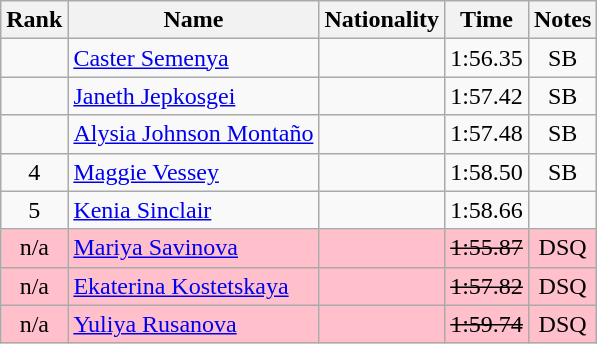<table class="wikitable sortable" style="text-align:center">
<tr>
<th>Rank</th>
<th>Name</th>
<th>Nationality</th>
<th>Time</th>
<th>Notes</th>
</tr>
<tr>
<td></td>
<td align=left><a href='#'>Caster Semenya</a></td>
<td align=left></td>
<td>1:56.35</td>
<td>SB</td>
</tr>
<tr>
<td></td>
<td align=left><a href='#'>Janeth Jepkosgei</a></td>
<td align=left></td>
<td>1:57.42</td>
<td>SB</td>
</tr>
<tr>
<td></td>
<td align=left><a href='#'>Alysia Johnson Montaño</a></td>
<td align=left></td>
<td>1:57.48</td>
<td>SB</td>
</tr>
<tr>
<td>4</td>
<td align=left><a href='#'>Maggie Vessey</a></td>
<td align=left></td>
<td>1:58.50</td>
<td>SB</td>
</tr>
<tr>
<td>5</td>
<td align=left><a href='#'>Kenia Sinclair</a></td>
<td align=left></td>
<td>1:58.66</td>
<td></td>
</tr>
<tr bgcolor=pink>
<td>n/a</td>
<td align=left><a href='#'>Mariya Savinova</a></td>
<td align=left></td>
<td><s>1:55.87 </s></td>
<td>DSQ</td>
</tr>
<tr bgcolor=pink>
<td>n/a</td>
<td align=left><a href='#'>Ekaterina Kostetskaya</a></td>
<td align=left></td>
<td><s>1:57.82  </s></td>
<td>DSQ</td>
</tr>
<tr bgcolor=pink>
<td>n/a</td>
<td align=left><a href='#'>Yuliya Rusanova</a></td>
<td align=left></td>
<td><s>1:59.74 </s></td>
<td>DSQ</td>
</tr>
</table>
